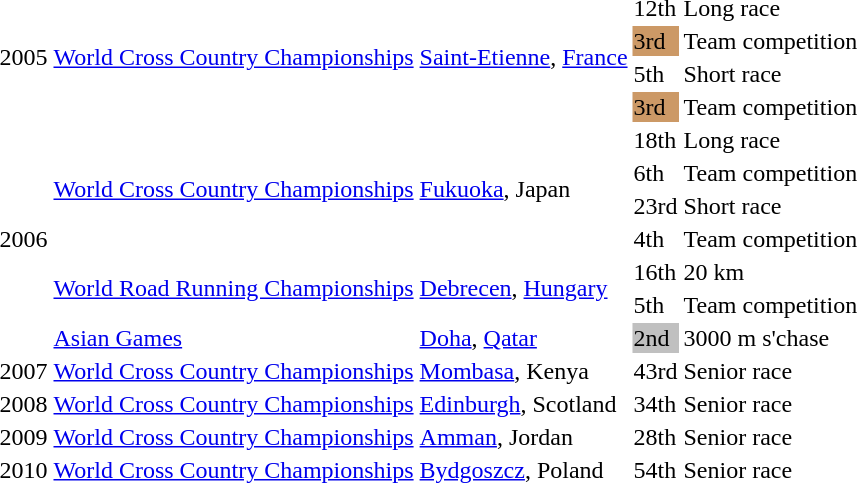<table>
<tr>
<td rowspan=4>2005</td>
<td rowspan=4><a href='#'>World Cross Country Championships</a></td>
<td rowspan=4><a href='#'>Saint-Etienne</a>, <a href='#'>France</a></td>
<td>12th</td>
<td>Long race</td>
</tr>
<tr>
<td bgcolor="cc9966">3rd</td>
<td>Team competition</td>
</tr>
<tr>
<td>5th</td>
<td>Short race</td>
</tr>
<tr>
<td bgcolor="cc9966">3rd</td>
<td>Team competition</td>
</tr>
<tr>
<td rowspan=7>2006</td>
<td rowspan=4><a href='#'>World Cross Country Championships</a></td>
<td rowspan=4><a href='#'>Fukuoka</a>, Japan</td>
<td>18th</td>
<td>Long race</td>
</tr>
<tr>
<td>6th</td>
<td>Team competition</td>
</tr>
<tr>
<td>23rd</td>
<td>Short race</td>
</tr>
<tr>
<td>4th</td>
<td>Team competition</td>
</tr>
<tr>
<td rowspan=2><a href='#'>World Road Running Championships</a></td>
<td rowspan=2><a href='#'>Debrecen</a>, <a href='#'>Hungary</a></td>
<td>16th</td>
<td>20 km</td>
</tr>
<tr>
<td>5th</td>
<td>Team competition</td>
</tr>
<tr>
<td><a href='#'>Asian Games</a></td>
<td><a href='#'>Doha</a>, <a href='#'>Qatar</a></td>
<td bgcolor="silver">2nd</td>
<td>3000 m s'chase</td>
</tr>
<tr>
<td>2007</td>
<td><a href='#'>World Cross Country Championships</a></td>
<td><a href='#'>Mombasa</a>, Kenya</td>
<td>43rd</td>
<td>Senior race</td>
</tr>
<tr>
<td>2008</td>
<td><a href='#'>World Cross Country Championships</a></td>
<td><a href='#'>Edinburgh</a>, Scotland</td>
<td>34th</td>
<td>Senior race</td>
</tr>
<tr>
<td>2009</td>
<td><a href='#'>World Cross Country Championships</a></td>
<td><a href='#'>Amman</a>, Jordan</td>
<td>28th</td>
<td>Senior race</td>
</tr>
<tr>
<td>2010</td>
<td><a href='#'>World Cross Country Championships</a></td>
<td><a href='#'>Bydgoszcz</a>, Poland</td>
<td>54th</td>
<td>Senior race</td>
</tr>
</table>
